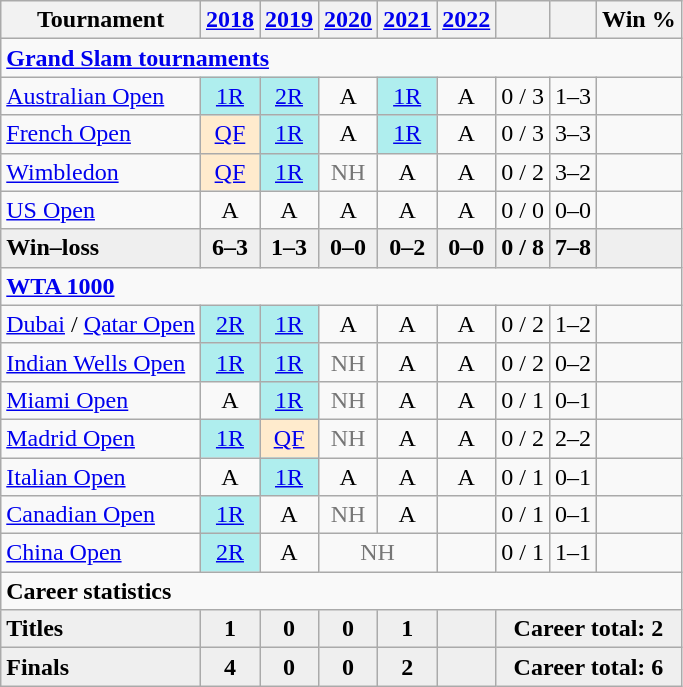<table class="wikitable nowrap" style=text-align:center>
<tr>
<th>Tournament</th>
<th><a href='#'>2018</a></th>
<th><a href='#'>2019</a></th>
<th><a href='#'>2020</a></th>
<th><a href='#'>2021</a></th>
<th><a href='#'>2022</a></th>
<th></th>
<th></th>
<th>Win %</th>
</tr>
<tr>
<td colspan="9" align="left"><strong><a href='#'>Grand Slam tournaments</a></strong></td>
</tr>
<tr>
<td align=left><a href='#'>Australian Open</a></td>
<td style=background:#afeeee><a href='#'>1R</a></td>
<td style=background:#afeeee><a href='#'>2R</a></td>
<td>A</td>
<td style=background:#afeeee><a href='#'>1R</a></td>
<td>A</td>
<td>0 / 3</td>
<td>1–3</td>
<td></td>
</tr>
<tr>
<td align=left><a href='#'>French Open</a></td>
<td bgcolor=ffebcd><a href='#'>QF</a></td>
<td style=background:#afeeee><a href='#'>1R</a></td>
<td>A</td>
<td style=background:#afeeee><a href='#'>1R</a></td>
<td>A</td>
<td>0 / 3</td>
<td>3–3</td>
<td></td>
</tr>
<tr>
<td align=left><a href='#'>Wimbledon</a></td>
<td bgcolor=ffebcd><a href='#'>QF</a></td>
<td style=background:#afeeee><a href='#'>1R</a></td>
<td style=color:#767676>NH</td>
<td>A</td>
<td>A</td>
<td>0 / 2</td>
<td>3–2</td>
<td></td>
</tr>
<tr>
<td align=left><a href='#'>US Open</a></td>
<td>A</td>
<td>A</td>
<td>A</td>
<td>A</td>
<td>A</td>
<td>0 / 0</td>
<td>0–0</td>
<td></td>
</tr>
<tr style=font-weight:bold;background:#efefef>
<td style=text-align:left>Win–loss</td>
<td>6–3</td>
<td>1–3</td>
<td>0–0</td>
<td>0–2</td>
<td>0–0</td>
<td>0 / 8</td>
<td>7–8</td>
<td></td>
</tr>
<tr>
<td colspan="9" style="text-align:left"><strong><a href='#'>WTA 1000</a></strong></td>
</tr>
<tr>
<td align=left><a href='#'>Dubai</a> / <a href='#'>Qatar Open</a></td>
<td bgcolor=afeeee><a href='#'>2R</a></td>
<td bgcolor=afeeee><a href='#'>1R</a></td>
<td>A</td>
<td>A</td>
<td>A</td>
<td>0 / 2</td>
<td>1–2</td>
<td></td>
</tr>
<tr>
<td align=left><a href='#'>Indian Wells Open</a></td>
<td bgcolor=afeeee><a href='#'>1R</a></td>
<td bgcolor=afeeee><a href='#'>1R</a></td>
<td style="color:#767676">NH</td>
<td>A</td>
<td>A</td>
<td>0 / 2</td>
<td>0–2</td>
<td></td>
</tr>
<tr>
<td align=left><a href='#'>Miami Open</a></td>
<td>A</td>
<td bgcolor=afeeee><a href='#'>1R</a></td>
<td style=color:#767676>NH</td>
<td>A</td>
<td>A</td>
<td>0 / 1</td>
<td>0–1</td>
<td></td>
</tr>
<tr>
<td align=left><a href='#'>Madrid Open</a></td>
<td bgcolor=afeeee><a href='#'>1R</a></td>
<td bgcolor=ffebcd><a href='#'>QF</a></td>
<td style=color:#767676>NH</td>
<td>A</td>
<td>A</td>
<td>0 / 2</td>
<td>2–2</td>
<td></td>
</tr>
<tr>
<td align=left><a href='#'>Italian Open</a></td>
<td>A</td>
<td bgcolor=afeeee><a href='#'>1R</a></td>
<td>A</td>
<td>A</td>
<td>A</td>
<td>0 / 1</td>
<td>0–1</td>
<td></td>
</tr>
<tr>
<td align=left><a href='#'>Canadian Open</a></td>
<td bgcolor=afeeee><a href='#'>1R</a></td>
<td>A</td>
<td style=color:#767676>NH</td>
<td>A</td>
<td></td>
<td>0 / 1</td>
<td>0–1</td>
<td></td>
</tr>
<tr>
<td align=left><a href='#'>China Open</a></td>
<td bgcolor=afeeee><a href='#'>2R</a></td>
<td>A</td>
<td colspan="2" style="color:#767676">NH</td>
<td></td>
<td>0 / 1</td>
<td>1–1</td>
<td></td>
</tr>
<tr>
<td colspan="9" align="left"><strong>Career statistics</strong></td>
</tr>
<tr style=font-weight:bold;background:#efefef>
<td style=text-align:left>Titles</td>
<td>1</td>
<td>0</td>
<td>0</td>
<td>1</td>
<td></td>
<td colspan=3>Career total: 2</td>
</tr>
<tr style=font-weight:bold;background:#efefef>
<td style=text-align:left>Finals</td>
<td>4</td>
<td>0</td>
<td>0</td>
<td>2</td>
<td></td>
<td colspan="3">Career total: 6</td>
</tr>
</table>
